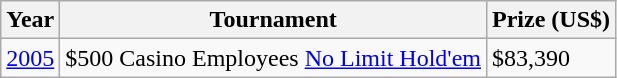<table class="wikitable">
<tr>
<th>Year</th>
<th>Tournament</th>
<th>Prize (US$)</th>
</tr>
<tr>
<td><a href='#'>2005</a></td>
<td>$500 Casino Employees <a href='#'>No Limit Hold'em</a></td>
<td>$83,390</td>
</tr>
</table>
